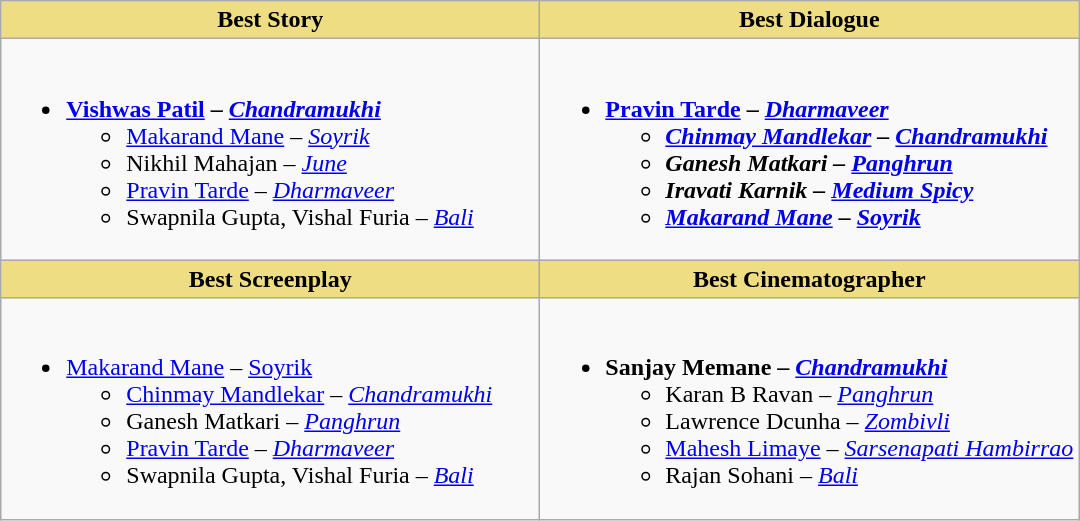<table class="wikitable">
<tr>
<th style="background:#EEDD82; width:50%;">Best Story</th>
<th style="background:#EEDD82; width:50%;">Best Dialogue</th>
</tr>
<tr>
<td valign="top"><br><ul><li><strong><a href='#'>Vishwas Patil</a> – <a href='#'><em>Chandramukhi</em></a></strong><ul><li><a href='#'>Makarand Mane</a> – <em><a href='#'>Soyrik</a></em></li><li>Nikhil Mahajan – <a href='#'><em>June</em></a></li><li><a href='#'>Pravin Tarde</a> – <em><a href='#'>Dharmaveer</a></em></li><li>Swapnila Gupta, Vishal Furia – <a href='#'><em>Bali</em></a></li></ul></li></ul></td>
<td valign="top"><br><ul><li><strong><a href='#'>Pravin Tarde</a> – <em><a href='#'>Dharmaveer</a><strong><em><ul><li><a href='#'>Chinmay Mandlekar</a> – <a href='#'></em>Chandramukhi<em></a></li><li>Ganesh Matkari – </em><a href='#'>Panghrun</a><em></li><li>Iravati Karnik – </em><a href='#'>Medium Spicy</a><em></li><li><a href='#'>Makarand Mane</a> – </em><a href='#'>Soyrik</a><em></li></ul></li></ul></td>
</tr>
<tr>
<th style="background:#EEDD82;">Best Screenplay</th>
<th style="background:#EEDD82;">Best Cinematographer</th>
</tr>
<tr>
<td valign="top"><br><ul><li></strong><a href='#'>Makarand Mane</a> – </em><a href='#'>Soyrik</a></em></strong><ul><li><a href='#'>Chinmay Mandlekar</a> – <a href='#'><em>Chandramukhi</em></a></li><li>Ganesh Matkari – <em><a href='#'>Panghrun</a></em></li><li><a href='#'>Pravin Tarde</a> – <em><a href='#'>Dharmaveer</a></em></li><li>Swapnila Gupta, Vishal Furia – <a href='#'><em>Bali</em></a></li></ul></li></ul></td>
<td valign="top"><br><ul><li><strong>Sanjay Memane – <a href='#'><em>Chandramukhi</em></a></strong><ul><li>Karan B Ravan – <em><a href='#'>Panghrun</a></em></li><li>Lawrence Dcunha – <a href='#'><em>Zombivli</em></a></li><li><a href='#'>Mahesh Limaye</a> – <em><a href='#'>Sarsenapati Hambirrao</a></em></li><li>Rajan Sohani – <a href='#'><em>Bali</em></a></li></ul></li></ul></td>
</tr>
</table>
